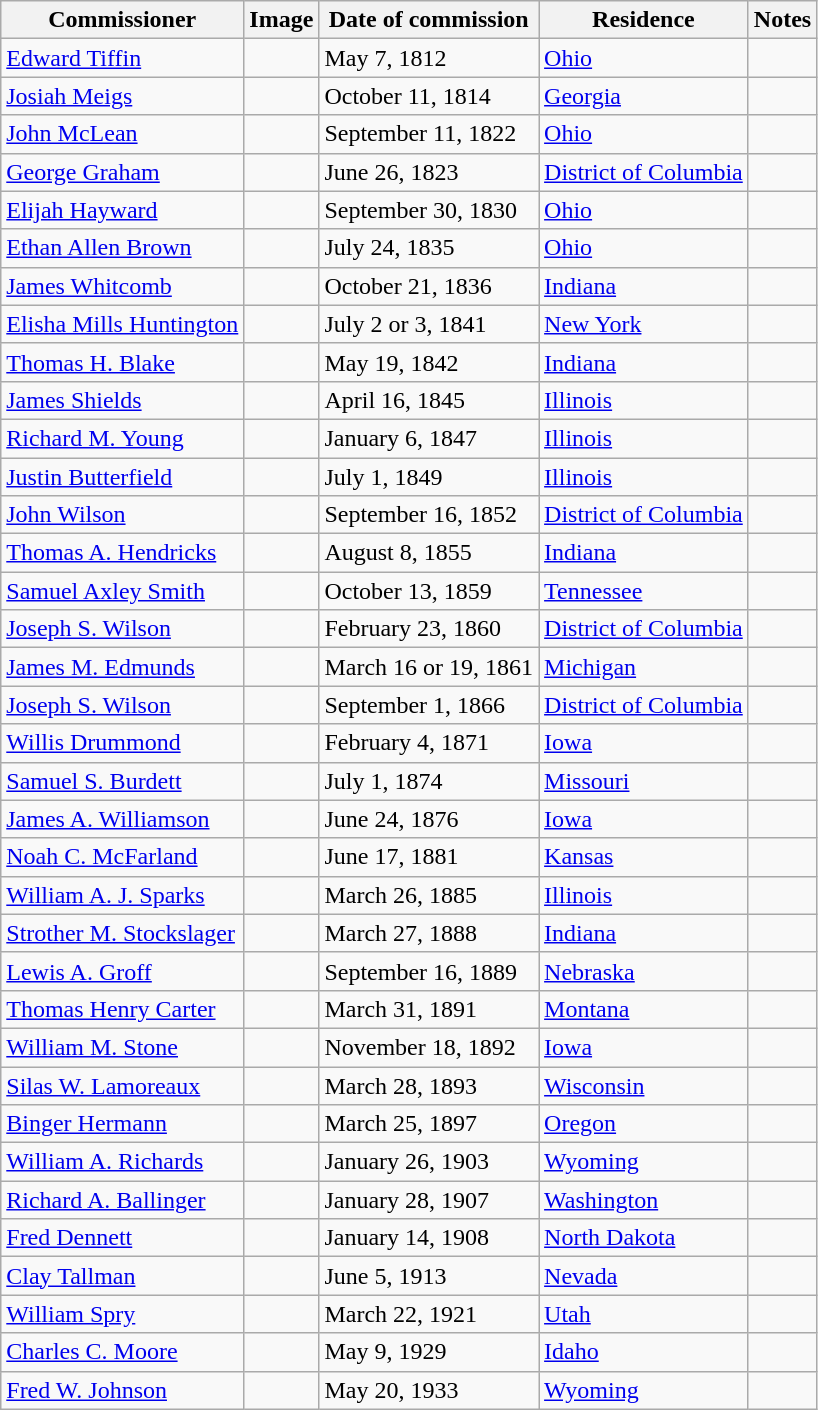<table class="wikitable">
<tr>
<th>Commissioner</th>
<th>Image</th>
<th>Date of commission</th>
<th>Residence</th>
<th>Notes</th>
</tr>
<tr>
<td><a href='#'>Edward Tiffin</a></td>
<td></td>
<td>May 7, 1812</td>
<td><a href='#'>Ohio</a></td>
<td></td>
</tr>
<tr>
<td><a href='#'>Josiah Meigs</a></td>
<td></td>
<td>October 11, 1814</td>
<td><a href='#'>Georgia</a></td>
<td></td>
</tr>
<tr>
<td><a href='#'>John McLean</a></td>
<td></td>
<td>September 11, 1822</td>
<td><a href='#'>Ohio</a></td>
<td></td>
</tr>
<tr>
<td><a href='#'>George Graham</a></td>
<td></td>
<td>June 26, 1823</td>
<td><a href='#'>District of Columbia</a></td>
<td></td>
</tr>
<tr>
<td><a href='#'>Elijah Hayward</a></td>
<td></td>
<td>September 30, 1830</td>
<td><a href='#'>Ohio</a></td>
<td></td>
</tr>
<tr>
<td><a href='#'>Ethan Allen Brown</a></td>
<td></td>
<td>July 24, 1835</td>
<td><a href='#'>Ohio</a></td>
<td></td>
</tr>
<tr>
<td><a href='#'>James Whitcomb</a></td>
<td></td>
<td>October 21, 1836</td>
<td><a href='#'>Indiana</a></td>
<td></td>
</tr>
<tr>
<td><a href='#'>Elisha Mills Huntington</a></td>
<td></td>
<td>July 2 or 3, 1841</td>
<td><a href='#'>New York</a></td>
<td></td>
</tr>
<tr>
<td><a href='#'>Thomas H. Blake</a></td>
<td></td>
<td>May 19, 1842</td>
<td><a href='#'>Indiana</a></td>
<td></td>
</tr>
<tr>
<td><a href='#'>James Shields</a></td>
<td></td>
<td>April 16, 1845</td>
<td><a href='#'>Illinois</a></td>
<td></td>
</tr>
<tr>
<td><a href='#'>Richard M. Young</a></td>
<td></td>
<td>January 6, 1847</td>
<td><a href='#'>Illinois</a></td>
<td></td>
</tr>
<tr>
<td><a href='#'>Justin Butterfield</a></td>
<td></td>
<td>July 1, 1849</td>
<td><a href='#'>Illinois</a></td>
<td></td>
</tr>
<tr>
<td><a href='#'>John Wilson</a></td>
<td></td>
<td>September 16, 1852</td>
<td><a href='#'>District of Columbia</a></td>
<td></td>
</tr>
<tr>
<td><a href='#'>Thomas A. Hendricks</a></td>
<td></td>
<td>August 8, 1855</td>
<td><a href='#'>Indiana</a></td>
<td></td>
</tr>
<tr>
<td><a href='#'>Samuel Axley Smith</a></td>
<td></td>
<td>October 13, 1859</td>
<td><a href='#'>Tennessee</a></td>
<td></td>
</tr>
<tr>
<td><a href='#'>Joseph S. Wilson</a></td>
<td></td>
<td>February 23, 1860</td>
<td><a href='#'>District of Columbia</a></td>
<td></td>
</tr>
<tr>
<td><a href='#'>James M. Edmunds</a></td>
<td></td>
<td>March 16 or 19, 1861</td>
<td><a href='#'>Michigan</a></td>
<td></td>
</tr>
<tr>
<td><a href='#'>Joseph S. Wilson</a></td>
<td></td>
<td>September 1, 1866</td>
<td><a href='#'>District of Columbia</a></td>
<td></td>
</tr>
<tr>
<td><a href='#'>Willis Drummond</a></td>
<td></td>
<td>February 4, 1871</td>
<td><a href='#'>Iowa</a></td>
<td></td>
</tr>
<tr>
<td><a href='#'>Samuel S. Burdett</a></td>
<td></td>
<td>July 1, 1874</td>
<td><a href='#'>Missouri</a></td>
<td></td>
</tr>
<tr>
<td><a href='#'>James A. Williamson</a></td>
<td></td>
<td>June 24, 1876</td>
<td><a href='#'>Iowa</a></td>
<td></td>
</tr>
<tr>
<td><a href='#'>Noah C. McFarland</a></td>
<td></td>
<td>June 17, 1881</td>
<td><a href='#'>Kansas</a></td>
<td></td>
</tr>
<tr>
<td><a href='#'>William A. J. Sparks</a></td>
<td></td>
<td>March 26, 1885</td>
<td><a href='#'>Illinois</a></td>
<td></td>
</tr>
<tr>
<td><a href='#'>Strother M. Stockslager</a></td>
<td></td>
<td>March 27, 1888</td>
<td><a href='#'>Indiana</a></td>
<td></td>
</tr>
<tr>
<td><a href='#'>Lewis A. Groff</a></td>
<td></td>
<td>September 16, 1889</td>
<td><a href='#'>Nebraska</a></td>
<td></td>
</tr>
<tr>
<td><a href='#'>Thomas Henry Carter</a></td>
<td></td>
<td>March 31, 1891</td>
<td><a href='#'>Montana</a></td>
<td></td>
</tr>
<tr>
<td><a href='#'>William M. Stone</a></td>
<td></td>
<td>November 18, 1892</td>
<td><a href='#'>Iowa</a></td>
<td></td>
</tr>
<tr>
<td><a href='#'>Silas W. Lamoreaux</a></td>
<td></td>
<td>March 28, 1893</td>
<td><a href='#'>Wisconsin</a></td>
<td></td>
</tr>
<tr>
<td><a href='#'>Binger Hermann</a></td>
<td></td>
<td>March 25, 1897</td>
<td><a href='#'>Oregon</a></td>
<td></td>
</tr>
<tr>
<td><a href='#'>William A. Richards</a></td>
<td></td>
<td>January 26, 1903</td>
<td><a href='#'>Wyoming</a></td>
<td></td>
</tr>
<tr>
<td><a href='#'>Richard A. Ballinger</a></td>
<td></td>
<td>January 28, 1907</td>
<td><a href='#'>Washington</a></td>
<td></td>
</tr>
<tr>
<td><a href='#'>Fred Dennett</a></td>
<td></td>
<td>January 14, 1908</td>
<td><a href='#'>North Dakota</a></td>
<td></td>
</tr>
<tr>
<td><a href='#'>Clay Tallman</a></td>
<td></td>
<td>June 5, 1913</td>
<td><a href='#'>Nevada</a></td>
<td></td>
</tr>
<tr>
<td><a href='#'>William Spry</a></td>
<td></td>
<td>March 22, 1921</td>
<td><a href='#'>Utah</a></td>
<td></td>
</tr>
<tr>
<td><a href='#'>Charles C. Moore</a></td>
<td></td>
<td>May 9, 1929</td>
<td><a href='#'>Idaho</a></td>
<td></td>
</tr>
<tr>
<td><a href='#'>Fred W. Johnson</a></td>
<td></td>
<td>May 20, 1933</td>
<td><a href='#'>Wyoming</a></td>
<td></td>
</tr>
</table>
